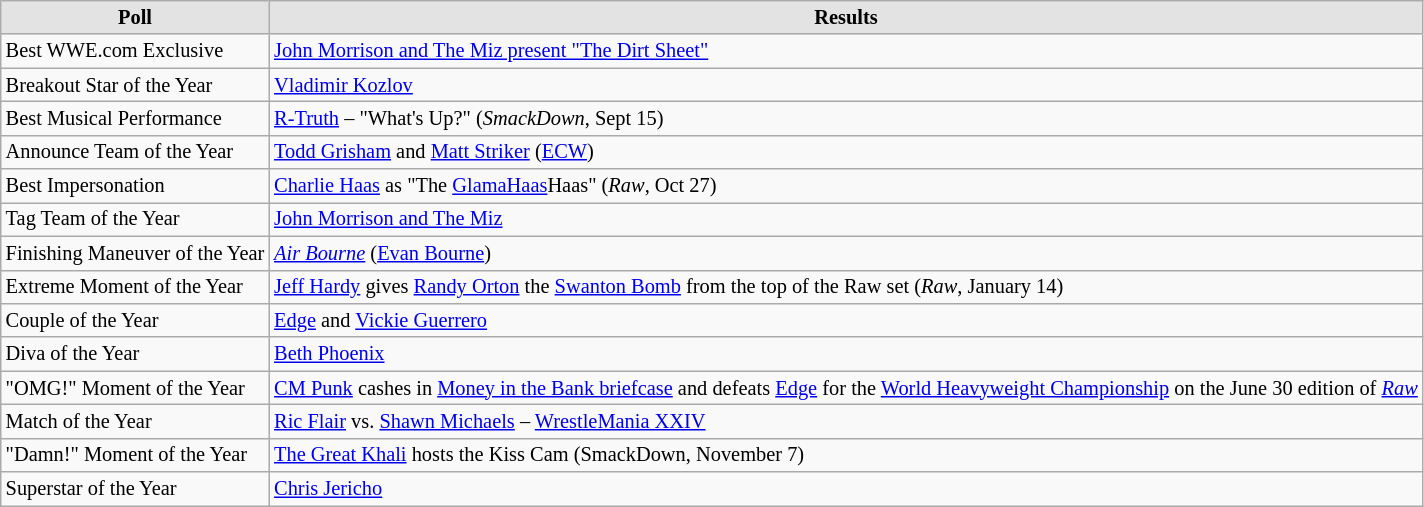<table class="wikitable" style="font-size: 85%; text-align: left;">
<tr>
<th style="border-style: none none solid solid; background: #e3e3e3"><strong>Poll</strong></th>
<th colspan="2" style="border-style: none none solid solid; background: #e3e3e3"><strong>Results</strong></th>
</tr>
<tr>
<td>Best WWE.com Exclusive</td>
<td><a href='#'>John Morrison and The Miz present "The Dirt Sheet"</a></td>
</tr>
<tr>
<td>Breakout Star of the Year</td>
<td><a href='#'>Vladimir Kozlov</a></td>
</tr>
<tr>
<td>Best Musical Performance</td>
<td><a href='#'>R-Truth</a> – "What's Up?" (<em>SmackDown</em>, Sept 15)</td>
</tr>
<tr>
<td>Announce Team of the Year</td>
<td><a href='#'>Todd Grisham</a> and <a href='#'>Matt Striker</a> (<a href='#'>ECW</a>)</td>
</tr>
<tr>
<td>Best Impersonation</td>
<td><a href='#'>Charlie Haas</a> as "The <a href='#'>GlamaHaas</a>Haas" (<em>Raw</em>, Oct 27)</td>
</tr>
<tr>
<td>Tag Team of the Year</td>
<td><a href='#'>John Morrison and The Miz</a></td>
</tr>
<tr>
<td>Finishing Maneuver of the Year</td>
<td><em><a href='#'>Air Bourne</a></em> (<a href='#'>Evan Bourne</a>)</td>
</tr>
<tr>
<td>Extreme Moment of the Year</td>
<td><a href='#'>Jeff Hardy</a> gives <a href='#'>Randy Orton</a> the <a href='#'>Swanton Bomb</a> from the top of the Raw set (<em>Raw</em>, January 14)</td>
</tr>
<tr>
<td>Couple of the Year</td>
<td><a href='#'>Edge</a> and <a href='#'>Vickie Guerrero</a></td>
</tr>
<tr>
<td>Diva of the Year</td>
<td><a href='#'>Beth Phoenix</a></td>
</tr>
<tr>
<td>"OMG!" Moment of the Year</td>
<td><a href='#'>CM Punk</a> cashes in <a href='#'>Money in the Bank briefcase</a> and defeats <a href='#'>Edge</a> for the <a href='#'>World Heavyweight Championship</a> on the June 30 edition of <em><a href='#'>Raw</a></em></td>
</tr>
<tr>
<td>Match of the Year</td>
<td><a href='#'>Ric Flair</a> vs. <a href='#'>Shawn Michaels</a> – <a href='#'>WrestleMania XXIV</a></td>
</tr>
<tr>
<td>"Damn!" Moment of the Year</td>
<td><a href='#'>The Great Khali</a> hosts the Kiss Cam (SmackDown, November 7)</td>
</tr>
<tr>
<td>Superstar of the Year</td>
<td><a href='#'>Chris Jericho</a></td>
</tr>
</table>
